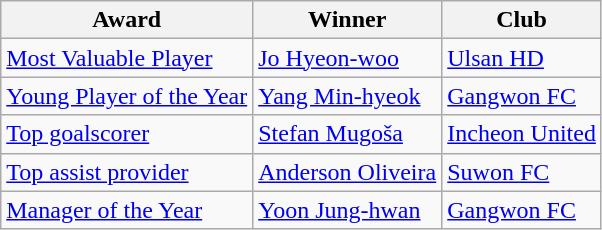<table class="wikitable">
<tr>
<th>Award</th>
<th>Winner</th>
<th>Club</th>
</tr>
<tr>
<td><a href='#'>Most Valuable Player</a></td>
<td> <a href='#'>Jo Hyeon-woo</a></td>
<td><a href='#'>Ulsan HD</a></td>
</tr>
<tr>
<td><a href='#'>Young Player of the Year</a></td>
<td> <a href='#'>Yang Min-hyeok</a></td>
<td><a href='#'>Gangwon FC</a></td>
</tr>
<tr>
<td><a href='#'>Top goalscorer</a></td>
<td> <a href='#'>Stefan Mugoša</a></td>
<td><a href='#'>Incheon United</a></td>
</tr>
<tr>
<td><a href='#'>Top assist provider</a></td>
<td> <a href='#'>Anderson Oliveira</a></td>
<td><a href='#'>Suwon FC</a></td>
</tr>
<tr>
<td><a href='#'>Manager of the Year</a></td>
<td> <a href='#'>Yoon Jung-hwan</a></td>
<td><a href='#'>Gangwon FC</a></td>
</tr>
</table>
